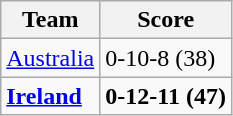<table class="wikitable">
<tr>
<th>Team</th>
<th>Score</th>
</tr>
<tr>
<td> <a href='#'>Australia</a></td>
<td>0-10-8 (38)</td>
</tr>
<tr>
<td> <strong><a href='#'>Ireland</a></strong></td>
<td><strong>0-12-11 (47)</strong></td>
</tr>
</table>
